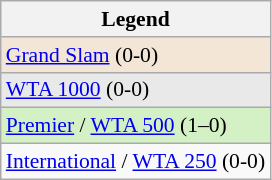<table class="wikitable" style=font-size:90%>
<tr>
<th>Legend</th>
</tr>
<tr>
<td style="background:#f3e6d7;"><a href='#'>Grand Slam</a> (0-0)</td>
</tr>
<tr>
<td style="background:#e9e9e9;"><a href='#'>WTA 1000</a> (0-0)</td>
</tr>
<tr>
<td style="background:#d4f1c5;"><a href='#'>Premier</a> / <a href='#'>WTA 500</a> (1–0)</td>
</tr>
<tr>
<td><a href='#'>International</a> / <a href='#'>WTA 250</a> (0-0)</td>
</tr>
</table>
